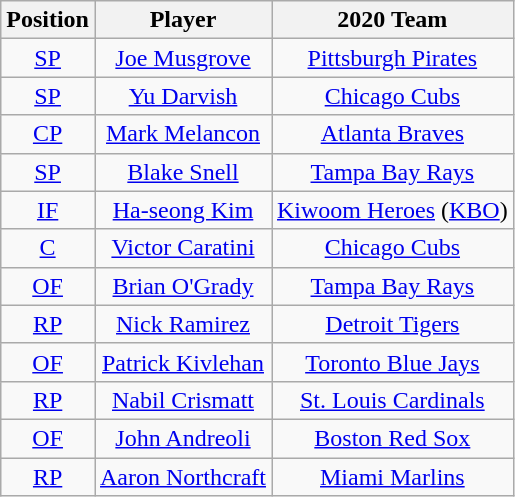<table class="wikitable" style="text-align:center">
<tr>
<th>Position</th>
<th>Player</th>
<th>2020 Team</th>
</tr>
<tr>
<td><a href='#'>SP</a></td>
<td><a href='#'>Joe Musgrove</a></td>
<td><a href='#'>Pittsburgh Pirates</a></td>
</tr>
<tr>
<td><a href='#'>SP</a></td>
<td><a href='#'>Yu Darvish</a></td>
<td><a href='#'>Chicago Cubs</a></td>
</tr>
<tr>
<td><a href='#'>CP</a></td>
<td><a href='#'>Mark Melancon</a></td>
<td><a href='#'>Atlanta Braves</a></td>
</tr>
<tr>
<td><a href='#'>SP</a></td>
<td><a href='#'>Blake Snell</a></td>
<td><a href='#'>Tampa Bay Rays</a></td>
</tr>
<tr>
<td><a href='#'>IF</a></td>
<td><a href='#'>Ha-seong Kim</a></td>
<td><a href='#'>Kiwoom Heroes</a> (<a href='#'>KBO</a>)</td>
</tr>
<tr>
<td><a href='#'>C</a></td>
<td><a href='#'>Victor Caratini</a></td>
<td><a href='#'>Chicago Cubs</a></td>
</tr>
<tr>
<td><a href='#'>OF</a></td>
<td><a href='#'>Brian O'Grady</a></td>
<td><a href='#'>Tampa Bay Rays</a></td>
</tr>
<tr>
<td><a href='#'>RP</a></td>
<td><a href='#'>Nick Ramirez</a></td>
<td><a href='#'>Detroit Tigers</a></td>
</tr>
<tr>
<td><a href='#'>OF</a></td>
<td><a href='#'>Patrick Kivlehan</a></td>
<td><a href='#'>Toronto Blue Jays</a></td>
</tr>
<tr>
<td><a href='#'>RP</a></td>
<td><a href='#'>Nabil Crismatt</a></td>
<td><a href='#'>St. Louis Cardinals</a></td>
</tr>
<tr>
<td><a href='#'>OF</a></td>
<td><a href='#'>John Andreoli</a></td>
<td><a href='#'>Boston Red Sox</a></td>
</tr>
<tr>
<td><a href='#'>RP</a></td>
<td><a href='#'>Aaron Northcraft</a></td>
<td><a href='#'>Miami Marlins</a></td>
</tr>
</table>
